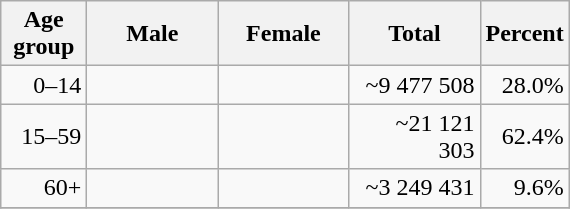<table class="wikitable">
<tr>
<th width="50">Age group</th>
<th width="80pt">Male</th>
<th width="80">Female</th>
<th width="80">Total</th>
<th width="50">Percent</th>
</tr>
<tr>
<td align="right">0–14</td>
<td align="right"></td>
<td align="right"></td>
<td align="right">~9 477 508</td>
<td align="right">28.0%</td>
</tr>
<tr>
<td align="right">15–59</td>
<td align="right"></td>
<td align="right"></td>
<td align="right">~21 121 303</td>
<td align="right">62.4%</td>
</tr>
<tr>
<td align="right">60+</td>
<td align="right"></td>
<td align="right"></td>
<td align="right">~3 249 431</td>
<td align="right">9.6%</td>
</tr>
<tr>
</tr>
</table>
